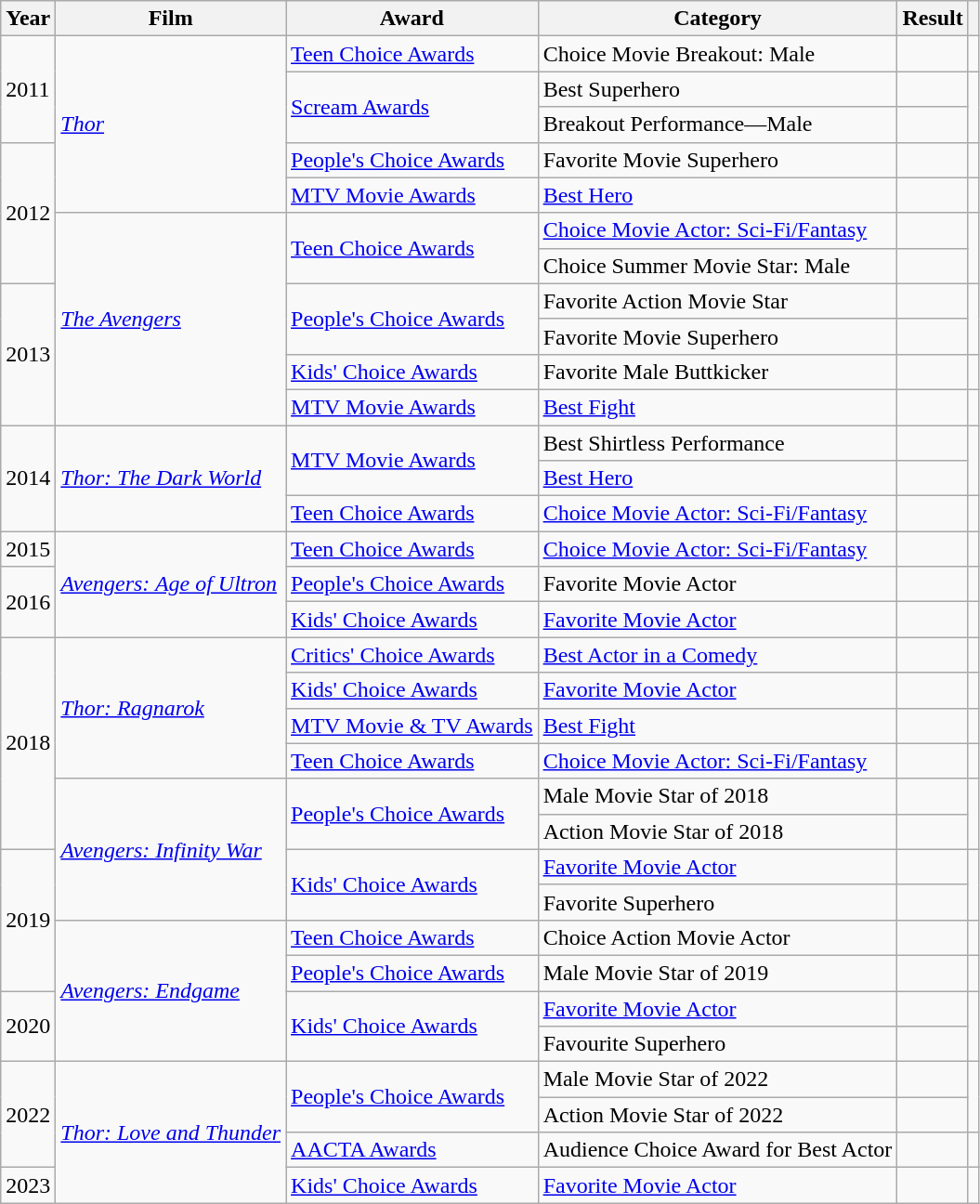<table class="wikitable sortable">
<tr>
<th>Year</th>
<th>Film</th>
<th>Award</th>
<th>Category</th>
<th>Result</th>
<th scope="col" class="unsortable"></th>
</tr>
<tr>
<td rowspan="3">2011</td>
<td rowspan="5"><em><a href='#'>Thor</a></em></td>
<td><a href='#'>Teen Choice Awards</a></td>
<td>Choice Movie Breakout: Male</td>
<td></td>
<td style="text-align: center;"></td>
</tr>
<tr>
<td rowspan="2"><a href='#'>Scream Awards</a></td>
<td>Best Superhero</td>
<td></td>
<td rowspan="2" style="text-align: center;"></td>
</tr>
<tr>
<td>Breakout Performance—Male</td>
<td></td>
</tr>
<tr>
<td rowspan="4">2012</td>
<td><a href='#'>People's Choice Awards</a></td>
<td>Favorite Movie Superhero</td>
<td></td>
<td style="text-align: center;"></td>
</tr>
<tr>
<td><a href='#'>MTV Movie Awards</a></td>
<td><a href='#'>Best Hero</a></td>
<td></td>
<td style="text-align:center;"></td>
</tr>
<tr>
<td rowspan="6"><em><a href='#'>The Avengers</a></em></td>
<td rowspan="2"><a href='#'>Teen Choice Awards</a></td>
<td><a href='#'>Choice Movie Actor: Sci-Fi/Fantasy</a></td>
<td></td>
<td rowspan="2" style="text-align:center;"></td>
</tr>
<tr>
<td>Choice Summer Movie Star: Male</td>
<td></td>
</tr>
<tr>
<td rowspan="4">2013</td>
<td rowspan="2"><a href='#'>People's Choice Awards</a></td>
<td>Favorite Action Movie Star</td>
<td></td>
<td rowspan="2" style="text-align: center;"></td>
</tr>
<tr>
<td>Favorite Movie Superhero</td>
<td></td>
</tr>
<tr>
<td><a href='#'>Kids' Choice Awards</a></td>
<td>Favorite Male Buttkicker</td>
<td></td>
<td style="text-align:center;"></td>
</tr>
<tr>
<td><a href='#'>MTV Movie Awards</a></td>
<td><a href='#'>Best Fight</a> </td>
<td></td>
<td style="text-align:center;"></td>
</tr>
<tr>
<td rowspan="3">2014</td>
<td rowspan="3"><em><a href='#'>Thor: The Dark World</a></em></td>
<td rowspan="2"><a href='#'>MTV Movie Awards</a></td>
<td>Best Shirtless Performance</td>
<td></td>
<td rowspan="2" style="text-align:center;"></td>
</tr>
<tr>
<td><a href='#'>Best Hero</a></td>
<td></td>
</tr>
<tr>
<td><a href='#'>Teen Choice Awards</a></td>
<td><a href='#'>Choice Movie Actor: Sci-Fi/Fantasy</a></td>
<td></td>
<td style="text-align:center;"></td>
</tr>
<tr>
<td>2015</td>
<td rowspan="3"><em><a href='#'>Avengers: Age of Ultron</a></em></td>
<td><a href='#'>Teen Choice Awards</a></td>
<td><a href='#'>Choice Movie Actor: Sci-Fi/Fantasy</a></td>
<td></td>
<td style="text-align:center;"></td>
</tr>
<tr>
<td rowspan="2">2016</td>
<td><a href='#'>People's Choice Awards</a></td>
<td>Favorite Movie Actor</td>
<td></td>
<td style="text-align:center;"></td>
</tr>
<tr>
<td><a href='#'>Kids' Choice Awards</a></td>
<td><a href='#'>Favorite Movie Actor</a></td>
<td></td>
<td style="text-align:center;"></td>
</tr>
<tr>
<td rowspan="6">2018</td>
<td rowspan="4"><em><a href='#'>Thor: Ragnarok</a></em></td>
<td><a href='#'>Critics' Choice Awards</a></td>
<td><a href='#'>Best Actor in a Comedy</a></td>
<td></td>
<td style="text-align:center;"></td>
</tr>
<tr>
<td><a href='#'>Kids' Choice Awards</a></td>
<td><a href='#'>Favorite Movie Actor</a></td>
<td></td>
<td style="text-align:center;"></td>
</tr>
<tr>
<td><a href='#'>MTV Movie & TV Awards</a></td>
<td><a href='#'>Best Fight</a> </td>
<td></td>
<td style="text-align:center;"></td>
</tr>
<tr>
<td><a href='#'>Teen Choice Awards</a></td>
<td><a href='#'>Choice Movie Actor: Sci-Fi/Fantasy</a></td>
<td></td>
<td style="text-align:center;"></td>
</tr>
<tr>
<td rowspan="4"><em><a href='#'>Avengers: Infinity War</a></em></td>
<td rowspan="2"><a href='#'>People's Choice Awards</a></td>
<td>Male Movie Star of 2018</td>
<td></td>
<td rowspan="2" style="text-align:center;"></td>
</tr>
<tr>
<td>Action Movie Star of 2018</td>
<td></td>
</tr>
<tr>
<td rowspan="4">2019</td>
<td rowspan="2"><a href='#'>Kids' Choice Awards</a></td>
<td><a href='#'>Favorite Movie Actor</a></td>
<td></td>
<td rowspan="2" style="text-align:center;"></td>
</tr>
<tr>
<td>Favorite Superhero</td>
<td></td>
</tr>
<tr>
<td rowspan="4"><em><a href='#'>Avengers: Endgame</a></em></td>
<td><a href='#'>Teen Choice Awards</a></td>
<td>Choice Action Movie Actor</td>
<td></td>
<td style="text-align:center;"></td>
</tr>
<tr>
<td><a href='#'>People's Choice Awards</a></td>
<td>Male Movie Star of 2019</td>
<td></td>
<td style="text-align:center;"></td>
</tr>
<tr>
<td rowspan="2">2020</td>
<td rowspan="2"><a href='#'>Kids' Choice Awards</a></td>
<td><a href='#'>Favorite Movie Actor</a></td>
<td></td>
<td rowspan="2" style="text-align:center;"></td>
</tr>
<tr>
<td>Favourite Superhero</td>
<td></td>
</tr>
<tr>
<td rowspan="3">2022</td>
<td rowspan="4"><em><a href='#'>Thor: Love and Thunder</a></em></td>
<td rowspan="2"><a href='#'>People's Choice Awards</a></td>
<td>Male Movie Star of 2022</td>
<td></td>
<td rowspan="2" style="text-align:center;"></td>
</tr>
<tr>
<td>Action Movie Star of 2022</td>
<td></td>
</tr>
<tr>
<td><a href='#'>AACTA Awards</a></td>
<td>Audience Choice Award for Best Actor</td>
<td></td>
<td style="text-align:center;"></td>
</tr>
<tr>
<td>2023</td>
<td><a href='#'>Kids' Choice Awards</a></td>
<td><a href='#'>Favorite Movie Actor</a></td>
<td></td>
<td style="text-align:center;"></td>
</tr>
</table>
